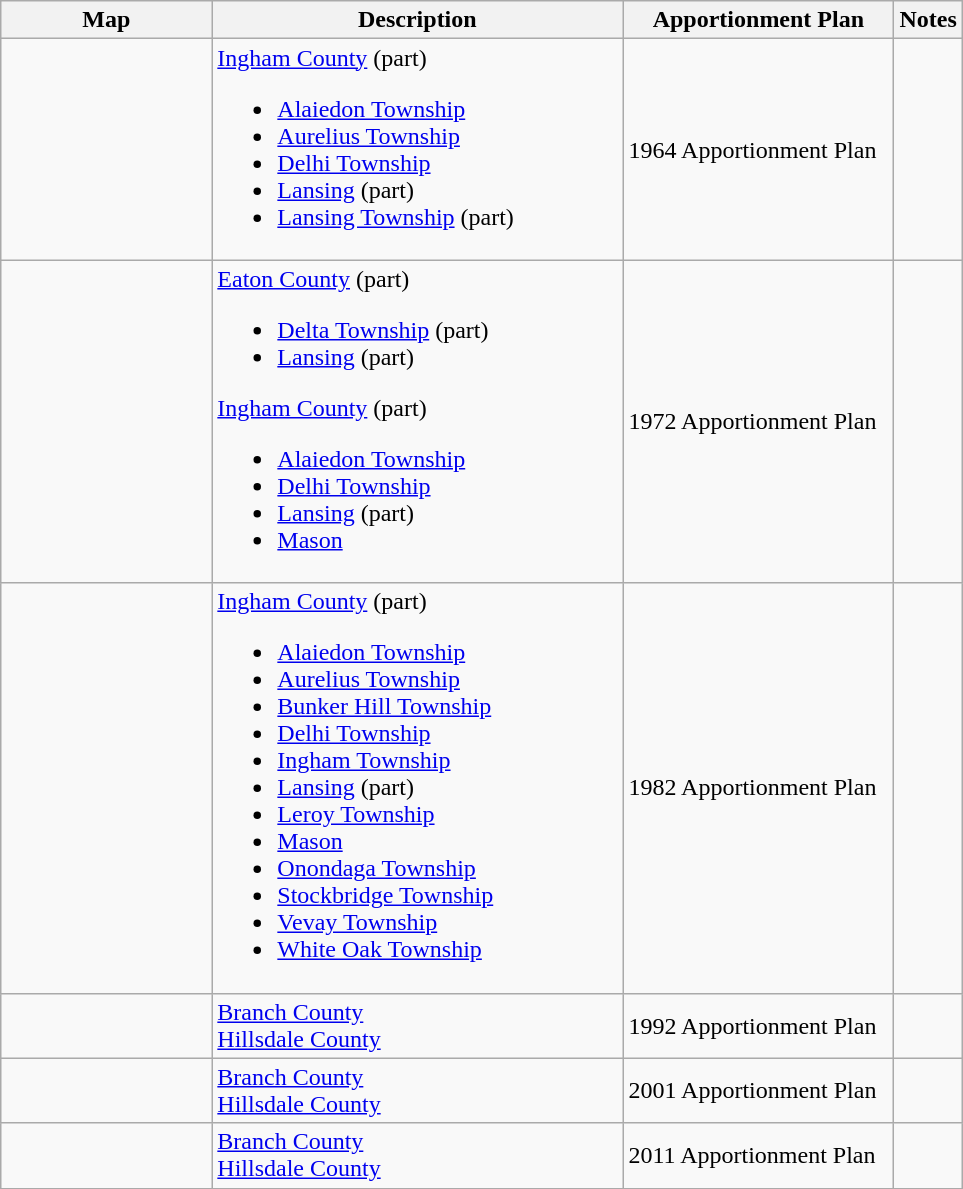<table class="wikitable sortable">
<tr>
<th style="width:100pt;">Map</th>
<th style="width:200pt;">Description</th>
<th style="width:130pt;">Apportionment Plan</th>
<th style="width:15pt;">Notes</th>
</tr>
<tr>
<td></td>
<td><a href='#'>Ingham County</a> (part)<br><ul><li><a href='#'>Alaiedon Township</a></li><li><a href='#'>Aurelius Township</a></li><li><a href='#'>Delhi Township</a></li><li><a href='#'>Lansing</a> (part)</li><li><a href='#'>Lansing Township</a> (part)</li></ul></td>
<td>1964 Apportionment Plan</td>
<td></td>
</tr>
<tr>
<td></td>
<td><a href='#'>Eaton County</a> (part)<br><ul><li><a href='#'>Delta Township</a> (part)</li><li><a href='#'>Lansing</a> (part)</li></ul><a href='#'>Ingham County</a> (part)<ul><li><a href='#'>Alaiedon Township</a></li><li><a href='#'>Delhi Township</a></li><li><a href='#'>Lansing</a> (part)</li><li><a href='#'>Mason</a></li></ul></td>
<td>1972 Apportionment Plan</td>
<td></td>
</tr>
<tr>
<td></td>
<td><a href='#'>Ingham County</a> (part)<br><ul><li><a href='#'>Alaiedon Township</a></li><li><a href='#'>Aurelius Township</a></li><li><a href='#'>Bunker Hill Township</a></li><li><a href='#'>Delhi Township</a></li><li><a href='#'>Ingham Township</a></li><li><a href='#'>Lansing</a> (part)</li><li><a href='#'>Leroy Township</a></li><li><a href='#'>Mason</a></li><li><a href='#'>Onondaga Township</a></li><li><a href='#'>Stockbridge Township</a></li><li><a href='#'>Vevay Township</a></li><li><a href='#'>White Oak Township</a></li></ul></td>
<td>1982 Apportionment Plan</td>
<td></td>
</tr>
<tr>
<td></td>
<td><a href='#'>Branch County</a><br><a href='#'>Hillsdale County</a></td>
<td>1992 Apportionment Plan</td>
<td></td>
</tr>
<tr>
<td></td>
<td><a href='#'>Branch County</a><br><a href='#'>Hillsdale County</a></td>
<td>2001 Apportionment Plan</td>
<td></td>
</tr>
<tr>
<td></td>
<td><a href='#'>Branch County</a><br><a href='#'>Hillsdale County</a></td>
<td>2011 Apportionment Plan</td>
<td></td>
</tr>
<tr>
</tr>
</table>
